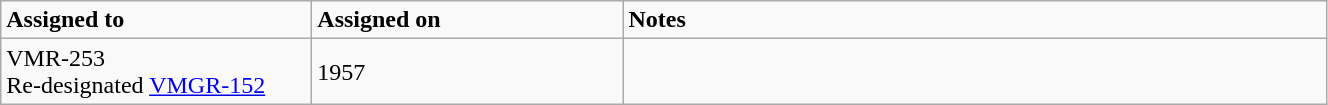<table class="wikitable" style="width: 70%;">
<tr>
<td style="width: 200px;"><strong>Assigned to</strong></td>
<td style="width: 200px;"><strong>Assigned on</strong></td>
<td><strong>Notes</strong></td>
</tr>
<tr>
<td>VMR-253<br>Re-designated <a href='#'>VMGR-152</a></td>
<td>1957</td>
<td></td>
</tr>
</table>
